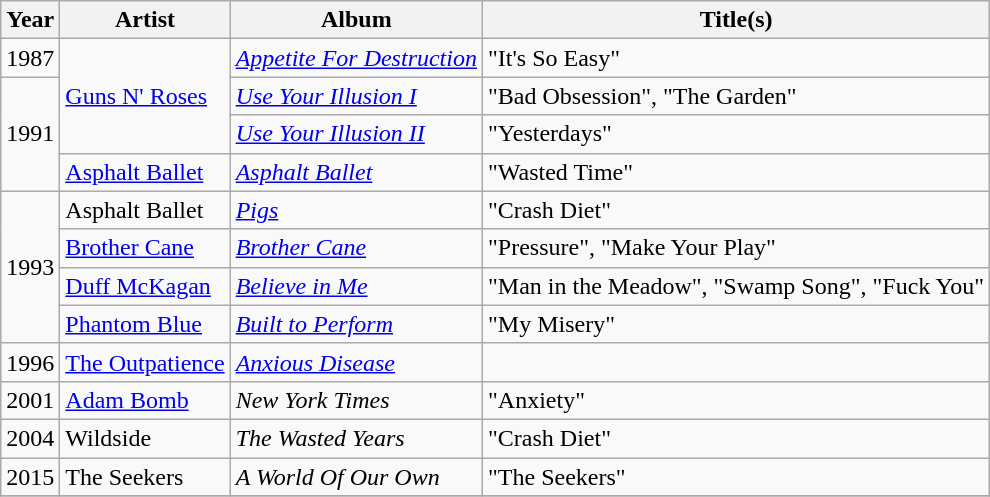<table class="wikitable sortable">
<tr style="background:#fff;">
<th>Year</th>
<th>Artist</th>
<th>Album</th>
<th>Title(s)</th>
</tr>
<tr>
<td>1987</td>
<td rowspan=3><a href='#'>Guns N' Roses</a></td>
<td><em><a href='#'>Appetite For Destruction</a></em></td>
<td>"It's So Easy"</td>
</tr>
<tr>
<td rowspan=3>1991</td>
<td><em><a href='#'>Use Your Illusion I</a></em></td>
<td>"Bad Obsession", "The Garden"</td>
</tr>
<tr>
<td><em><a href='#'>Use Your Illusion II</a></em></td>
<td>"Yesterdays"</td>
</tr>
<tr>
<td rowspan=1><a href='#'>Asphalt Ballet</a></td>
<td><em><a href='#'>Asphalt Ballet</a></em></td>
<td>"Wasted Time"</td>
</tr>
<tr>
<td rowspan=4>1993</td>
<td>Asphalt Ballet</td>
<td><em><a href='#'>Pigs</a></em></td>
<td>"Crash Diet"</td>
</tr>
<tr>
<td><a href='#'>Brother Cane</a></td>
<td><em><a href='#'>Brother Cane</a></em></td>
<td>"Pressure", "Make Your Play"</td>
</tr>
<tr>
<td><a href='#'>Duff McKagan</a></td>
<td><em><a href='#'>Believe in Me</a></em></td>
<td>"Man in the Meadow", "Swamp Song", "Fuck You"</td>
</tr>
<tr>
<td><a href='#'>Phantom Blue</a></td>
<td><em><a href='#'>Built to Perform</a></em></td>
<td>"My Misery"</td>
</tr>
<tr>
<td>1996</td>
<td><a href='#'>The Outpatience</a></td>
<td><em><a href='#'>Anxious Disease</a></em></td>
<td></td>
</tr>
<tr>
<td>2001</td>
<td><a href='#'>Adam Bomb</a></td>
<td><em>New York Times</em></td>
<td>"Anxiety"</td>
</tr>
<tr>
<td>2004</td>
<td>Wildside</td>
<td><em>The Wasted Years</em></td>
<td>"Crash Diet"</td>
</tr>
<tr>
<td>2015</td>
<td>The Seekers</td>
<td><em>A World Of Our Own</em></td>
<td>"The Seekers"</td>
</tr>
<tr>
</tr>
</table>
